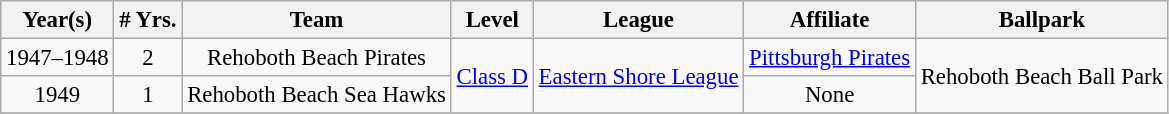<table class="wikitable" style="text-align:center; font-size: 95%;">
<tr>
<th>Year(s)</th>
<th># Yrs.</th>
<th>Team</th>
<th>Level</th>
<th>League</th>
<th>Affiliate</th>
<th>Ballpark</th>
</tr>
<tr>
<td>1947–1948</td>
<td>2</td>
<td>Rehoboth Beach Pirates</td>
<td rowspan=2><a href='#'>Class D</a></td>
<td rowspan=2><a href='#'>Eastern Shore League</a></td>
<td><a href='#'>Pittsburgh Pirates</a></td>
<td rowspan=2>Rehoboth Beach Ball Park</td>
</tr>
<tr>
<td>1949</td>
<td>1</td>
<td>Rehoboth Beach Sea Hawks</td>
<td>None</td>
</tr>
<tr>
</tr>
</table>
